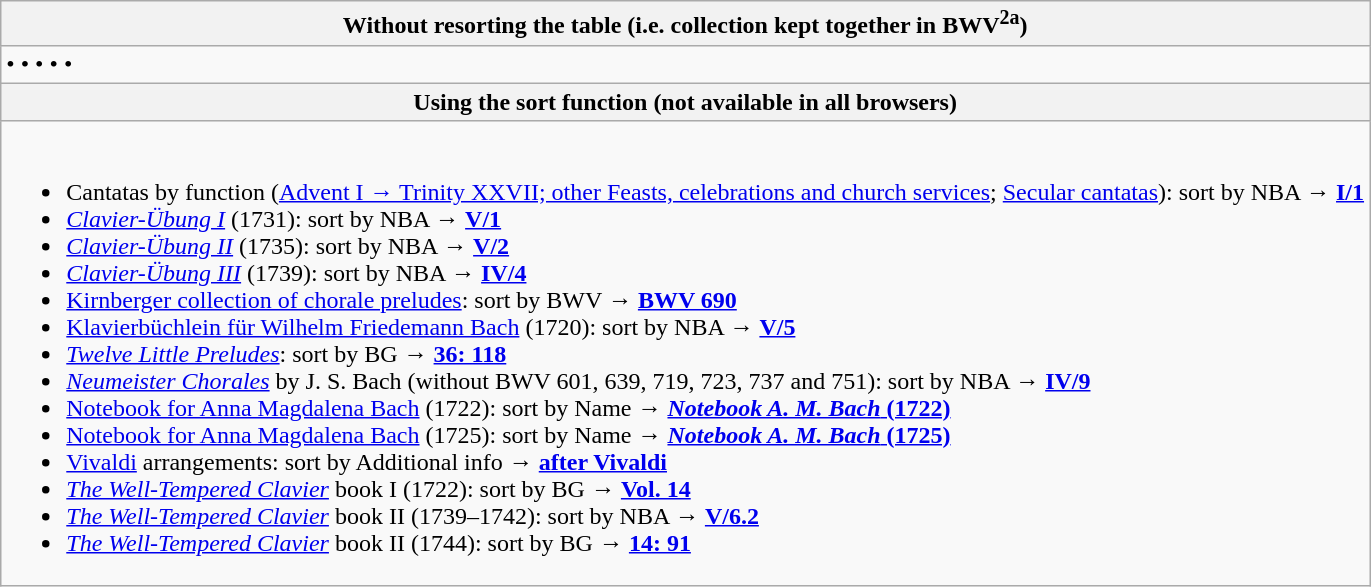<table class="wikitable">
<tr>
<th>Without resorting the table (i.e. collection kept together in BWV<sup>2a</sup>)</th>
</tr>
<tr>
<td> •  •  •  •  • </td>
</tr>
<tr>
<th>Using the sort function (not available in all browsers)</th>
</tr>
<tr>
<td><br><ul><li>Cantatas by function (<a href='#'>Advent I → Trinity XXVII; other Feasts, celebrations and church services</a>; <a href='#'>Secular cantatas</a>): sort by NBA → <strong><a href='#'>I/1</a></strong></li><li><em><a href='#'>Clavier-Übung I</a></em> (1731): sort by NBA → <strong><a href='#'>V/1</a></strong></li><li><em><a href='#'>Clavier-Übung II</a></em> (1735): sort by NBA → <strong><a href='#'>V/2</a></strong></li><li><em><a href='#'>Clavier-Übung III</a></em> (1739): sort by NBA → <strong><a href='#'>IV/4</a></strong></li><li><a href='#'>Kirnberger collection of chorale preludes</a>: sort by BWV → <strong><a href='#'>BWV 690</a></strong></li><li><a href='#'>Klavierbüchlein für Wilhelm Friedemann Bach</a> (1720): sort by NBA → <strong><a href='#'>V/5</a></strong></li><li><em><a href='#'>Twelve Little Preludes</a></em>: sort by BG → <strong><a href='#'>36: 118</a></strong></li><li><em><a href='#'>Neumeister Chorales</a></em> by J. S. Bach (without BWV 601, 639, 719, 723, 737 and 751): sort by NBA → <strong><a href='#'>IV/9</a></strong></li><li><a href='#'>Notebook for Anna Magdalena Bach</a> (1722): sort by Name → <strong><a href='#'><em>Notebook A. M. Bach</em> (1722)</a></strong></li><li><a href='#'>Notebook for Anna Magdalena Bach</a> (1725): sort by Name → <strong><a href='#'><em>Notebook A. M. Bach</em> (1725)</a></strong></li><li><a href='#'>Vivaldi</a> arrangements: sort by Additional info → <strong><a href='#'>after Vivaldi</a></strong></li><li><em><a href='#'>The Well-Tempered Clavier</a></em> book I (1722): sort by BG → <strong><a href='#'>Vol. 14</a></strong></li><li><em><a href='#'>The Well-Tempered Clavier</a></em> book II (1739–1742): sort by NBA → <strong><a href='#'>V/6.2</a></strong></li><li><em><a href='#'>The Well-Tempered Clavier</a></em> book II (1744): sort by BG → <strong><a href='#'>14: 91</a></strong></li></ul></td>
</tr>
</table>
